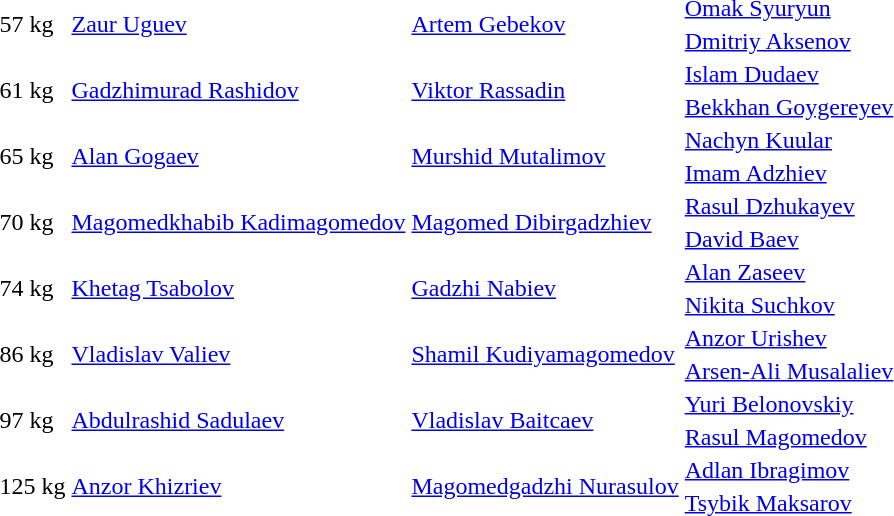<table>
<tr>
<td rowspan=2>57 kg<br></td>
<td rowspan=2> <a href='#'>Zaur Uguev</a></td>
<td rowspan=2> <a href='#'>Artem Gebekov</a></td>
<td> <a href='#'>Omak Syuryun</a></td>
</tr>
<tr>
<td> <a href='#'>Dmitriy Aksenov</a></td>
</tr>
<tr>
<td rowspan=2>61 kg<br></td>
<td rowspan=2> <a href='#'>Gadzhimurad Rashidov</a></td>
<td rowspan=2> <a href='#'>Viktor Rassadin</a></td>
<td><a href='#'>Islam Dudaev</a></td>
</tr>
<tr>
<td> <a href='#'>Bekkhan Goygereyev</a></td>
</tr>
<tr>
<td rowspan=2>65 kg<br></td>
<td rowspan=2> <a href='#'>Alan Gogaev</a></td>
<td rowspan=2> <a href='#'>Murshid Mutalimov</a></td>
<td> <a href='#'>Nachyn Kuular</a></td>
</tr>
<tr>
<td> <a href='#'>Imam Adzhiev</a></td>
</tr>
<tr>
<td rowspan=2>70 kg<br></td>
<td rowspan=2> <a href='#'>Magomedkhabib Kadimagomedov</a></td>
<td rowspan=2> <a href='#'>Magomed Dibirgadzhiev</a></td>
<td> <a href='#'>Rasul Dzhukayev</a></td>
</tr>
<tr>
<td> <a href='#'>David Baev</a></td>
</tr>
<tr>
<td rowspan=2>74 kg<br></td>
<td rowspan=2> <a href='#'>Khetag Tsabolov</a></td>
<td rowspan=2> <a href='#'>Gadzhi Nabiev</a></td>
<td> <a href='#'>Alan Zaseev</a></td>
</tr>
<tr>
<td> <a href='#'>Nikita Suchkov</a></td>
</tr>
<tr>
<td rowspan=2>86 kg<br></td>
<td rowspan=2> <a href='#'>Vladislav Valiev</a></td>
<td rowspan=2> <a href='#'>Shamil Kudiyamagomedov</a></td>
<td> <a href='#'>Anzor Urishev</a></td>
</tr>
<tr>
<td> <a href='#'>Arsen-Ali Musalaliev</a></td>
</tr>
<tr>
<td rowspan=2>97 kg<br></td>
<td rowspan=2> <a href='#'>Abdulrashid Sadulaev</a></td>
<td rowspan=2> <a href='#'>Vladislav Baitcaev</a></td>
<td> <a href='#'>Yuri Belonovskiy</a></td>
</tr>
<tr>
<td> <a href='#'>Rasul Magomedov</a></td>
</tr>
<tr>
<td rowspan=2>125 kg<br></td>
<td rowspan=2> <a href='#'>Anzor Khizriev</a></td>
<td rowspan=2> <a href='#'>Magomedgadzhi Nurasulov</a></td>
<td> <a href='#'>Adlan Ibragimov</a></td>
</tr>
<tr>
<td> <a href='#'>Tsybik Maksarov</a></td>
</tr>
</table>
